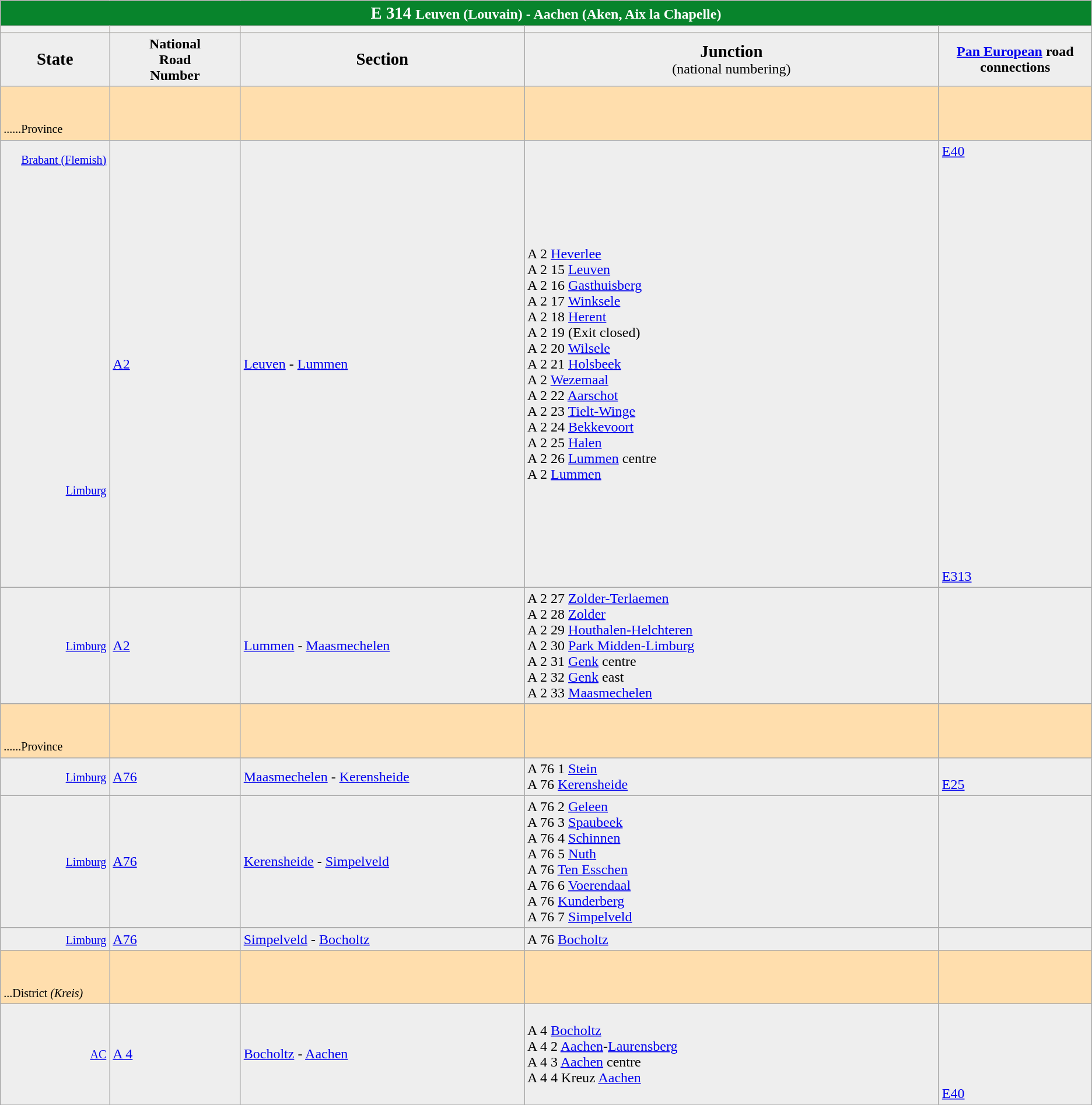<table class="wikitable">
<tr align="center" bgcolor="08842C" style="color: white;font-size:100%;">
<td colspan="6"><strong><big>E 314 </big>      Leuven (Louvain) - Aachen (Aken, Aix la Chapelle)</strong></td>
</tr>
<tr bgcolor="#FFDEAD">
<th width="10%"></th>
<th width="12%"></th>
<th width="26%"></th>
<th width="38%"></th>
<th width="14%"></th>
</tr>
<tr bgcolor="#EEEEEE">
<td align="center"><big><strong>State</strong></big></td>
<td align="center"><strong>National <br>Road<br> Number</strong></td>
<td align="center"><big><strong>Section</strong></big></td>
<td align="center"><big><strong>Junction</strong></big> <br>(national numbering)</td>
<td align="center"><strong> <a href='#'>Pan European</a> road connections</strong></td>
</tr>
<tr bgcolor="#FFDEAD">
<td>  <br><br><small>......Province</small></td>
<td></td>
<td></td>
<td></td>
<td></td>
</tr>
<tr bgcolor="#EEEEEE">
<td align="right"><small><a href='#'>Brabant (Flemish)</a><br><br><br><br><br><br><br><br><br><br><br><br><br><br><br><br><br><br><br><br><br><a href='#'>Limburg</a><br><br><br><br><br><br></small></td>
<td> <a href='#'>A2</a></td>
<td><a href='#'>Leuven</a> - <a href='#'>Lummen</a></td>
<td>A 2    <a href='#'>Heverlee</a><br> A 2   15 <a href='#'>Leuven</a><br>A 2  16 <a href='#'>Gasthuisberg</a> <br>A 2  17 <a href='#'>Winksele</a><br>A 2   18 <a href='#'>Herent</a> <br>A 2   19 (Exit closed)<br>A 2   20 <a href='#'>Wilsele</a><br>A 2  21 <a href='#'>Holsbeek</a><br>A 2    <a href='#'>Wezemaal</a><br>A 2   22 <a href='#'>Aarschot</a> <br>A 2   23 <a href='#'>Tielt-Winge</a> <br>A 2   24 <a href='#'>Bekkevoort</a> <br>A 2   25 <a href='#'>Halen</a> <br>A 2   26 <a href='#'>Lummen</a> centre<br>A 2      <a href='#'>Lummen</a></td>
<td><a href='#'>E40</a> <br><br><br><br><br><br><br><br><br><br><br><br><br><br><br><br><br><br><br><br><br><br><br><br><br><br><small> </small><br><a href='#'>E313</a></td>
</tr>
<tr bgcolor="#EEEEEE">
<td align="right"><small><a href='#'>Limburg</a></small></td>
<td> <a href='#'>A2</a></td>
<td><a href='#'>Lummen</a> - <a href='#'>Maasmechelen</a></td>
<td>A 2   27 <a href='#'>Zolder-Terlaemen</a><br>A 2  28 <a href='#'>Zolder</a> <br>A 2  29 <a href='#'>Houthalen-Helchteren</a><br>A 2   30 <a href='#'>Park Midden-Limburg</a> <br>A 2   31 <a href='#'>Genk</a> centre<br>A 2   32 <a href='#'>Genk</a> east<br>A 2  33 <a href='#'>Maasmechelen</a></td>
<td></td>
</tr>
<tr bgcolor="#FFDEAD">
<td>  <br><br><small>......Province</small></td>
<td></td>
<td></td>
<td></td>
<td></td>
</tr>
<tr bgcolor="#EEEEEE">
<td align="right"><small><a href='#'>Limburg</a></small></td>
<td> <a href='#'>A76</a></td>
<td><a href='#'>Maasmechelen</a> - <a href='#'>Kerensheide</a></td>
<td>A 76   1 <a href='#'>Stein</a><br>A 76    <a href='#'>Kerensheide</a></td>
<td><br><a href='#'>E25</a></td>
</tr>
<tr bgcolor="#EEEEEE">
<td align="right"><small><a href='#'>Limburg</a></small></td>
<td> <a href='#'>A76</a></td>
<td><a href='#'>Kerensheide</a> - <a href='#'>Simpelveld</a></td>
<td>A 76   2 <a href='#'>Geleen</a><br>A 76   3 <a href='#'>Spaubeek</a><br>A 76   4 <a href='#'>Schinnen</a><br>A 76   5 <a href='#'>Nuth</a><br>A 76  <a href='#'>Ten Esschen</a> <br>A 76   6 <a href='#'>Voerendaal</a><br>A 76   <a href='#'>Kunderberg</a> <br>A 76   7 <a href='#'>Simpelveld</a></td>
<td></td>
</tr>
<tr bgcolor="#EEEEEE">
<td align="right"><small><a href='#'>Limburg</a></small></td>
<td> <a href='#'>A76</a></td>
<td><a href='#'>Simpelveld</a> - <a href='#'>Bocholtz</a></td>
<td>A 76    <a href='#'>Bocholtz</a> </td>
<td></td>
</tr>
<tr bgcolor="#FFDEAD">
<td>  <br><br><small>...District <em>(Kreis)</em></small></td>
<td></td>
<td></td>
<td></td>
<td></td>
</tr>
<tr bgcolor="#EEEEEE">
<td align="right"> <small> <a href='#'>AC</a></small></td>
<td> <a href='#'>A 4</a></td>
<td><a href='#'>Bocholtz</a> - <a href='#'>Aachen</a></td>
<td>A 4    <a href='#'>Bocholtz</a> <br>A 4   2  <a href='#'>Aachen</a>-<a href='#'>Laurensberg</a><br>A 4   3 <a href='#'>Aachen</a> centre<br>A 4  4    Kreuz <a href='#'>Aachen</a></td>
<td><br><br><br><br><br><a href='#'>E40</a></td>
</tr>
<tr bgcolor="#FFDEAD">
</tr>
<tr>
</tr>
</table>
